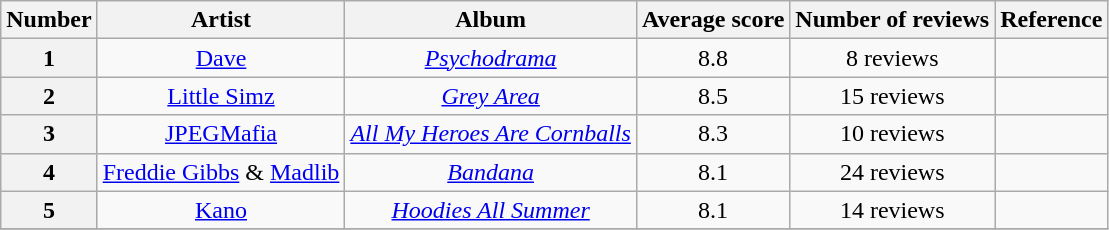<table class="wikitable" style="text-align:center;">
<tr>
<th scope="col">Number</th>
<th scope="col">Artist</th>
<th scope="col">Album</th>
<th scope="col">Average score</th>
<th scope="col">Number of reviews</th>
<th scope="col">Reference</th>
</tr>
<tr>
<th>1</th>
<td><a href='#'>Dave</a></td>
<td><em><a href='#'>Psychodrama</a></em></td>
<td>8.8</td>
<td>8 reviews</td>
<td></td>
</tr>
<tr>
<th>2</th>
<td><a href='#'>Little Simz</a></td>
<td><em><a href='#'>Grey Area</a></em></td>
<td>8.5</td>
<td>15 reviews</td>
<td></td>
</tr>
<tr>
<th>3</th>
<td><a href='#'>JPEGMafia</a></td>
<td><em><a href='#'>All My Heroes Are Cornballs</a></em></td>
<td>8.3</td>
<td>10 reviews</td>
<td></td>
</tr>
<tr>
<th>4</th>
<td><a href='#'>Freddie Gibbs</a> & <a href='#'>Madlib</a></td>
<td><em><a href='#'>Bandana</a></em></td>
<td>8.1</td>
<td>24 reviews</td>
<td></td>
</tr>
<tr>
<th>5</th>
<td><a href='#'>Kano</a></td>
<td><em><a href='#'>Hoodies All Summer</a></em></td>
<td>8.1</td>
<td>14 reviews</td>
<td></td>
</tr>
<tr>
</tr>
</table>
